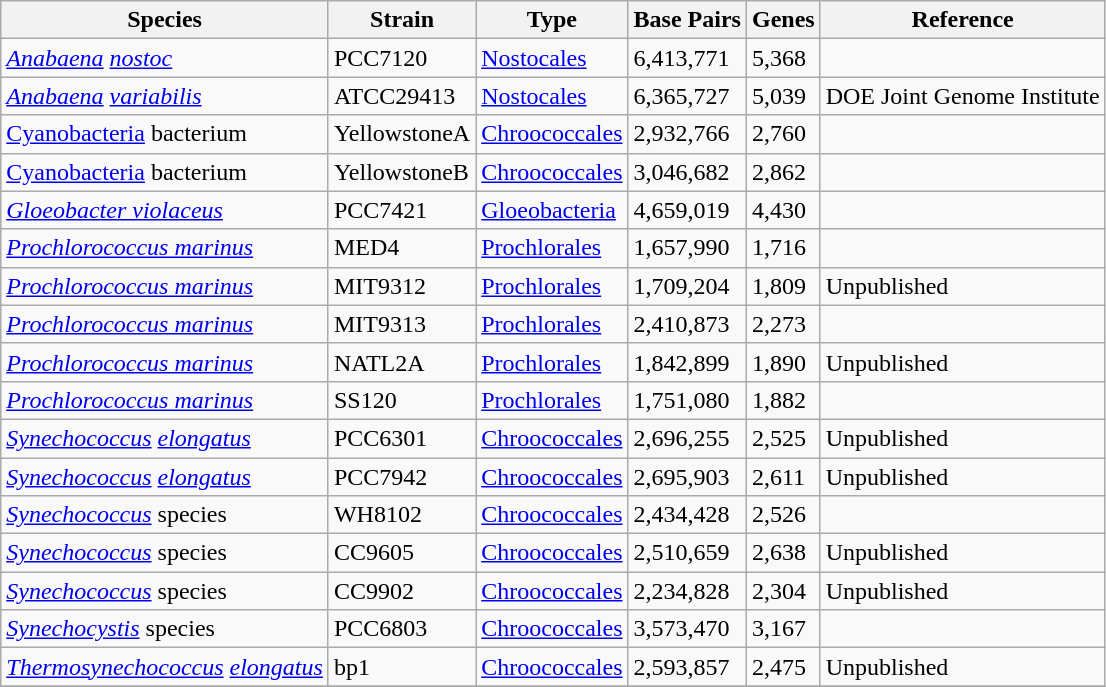<table class="wikitable sortable">
<tr>
<th>Species</th>
<th>Strain</th>
<th>Type</th>
<th>Base Pairs</th>
<th>Genes</th>
<th>Reference</th>
</tr>
<tr>
<td><em><a href='#'>Anabaena</a></em> <em><a href='#'>nostoc</a></em></td>
<td>PCC7120</td>
<td><a href='#'>Nostocales</a></td>
<td>6,413,771</td>
<td>5,368</td>
<td></td>
</tr>
<tr>
<td><em><a href='#'>Anabaena</a></em> <em><a href='#'>variabilis</a></em></td>
<td>ATCC29413</td>
<td><a href='#'>Nostocales</a></td>
<td>6,365,727</td>
<td>5,039</td>
<td>DOE Joint Genome Institute</td>
</tr>
<tr>
<td><a href='#'>Cyanobacteria</a> bacterium</td>
<td>YellowstoneA</td>
<td><a href='#'>Chroococcales</a></td>
<td>2,932,766</td>
<td>2,760</td>
<td></td>
</tr>
<tr>
<td><a href='#'>Cyanobacteria</a> bacterium</td>
<td>YellowstoneB</td>
<td><a href='#'>Chroococcales</a></td>
<td>3,046,682</td>
<td>2,862</td>
<td></td>
</tr>
<tr>
<td><em><a href='#'>Gloeobacter violaceus</a></em></td>
<td>PCC7421</td>
<td><a href='#'>Gloeobacteria</a></td>
<td>4,659,019</td>
<td>4,430</td>
<td></td>
</tr>
<tr>
<td><em><a href='#'>Prochlorococcus marinus</a></em></td>
<td>MED4</td>
<td><a href='#'>Prochlorales</a></td>
<td>1,657,990</td>
<td>1,716</td>
<td></td>
</tr>
<tr>
<td><em><a href='#'>Prochlorococcus marinus</a></em></td>
<td>MIT9312</td>
<td><a href='#'>Prochlorales</a></td>
<td>1,709,204</td>
<td>1,809</td>
<td>Unpublished</td>
</tr>
<tr>
<td><em><a href='#'>Prochlorococcus marinus</a></em></td>
<td>MIT9313</td>
<td><a href='#'>Prochlorales</a></td>
<td>2,410,873</td>
<td>2,273</td>
<td></td>
</tr>
<tr>
<td><em><a href='#'>Prochlorococcus marinus</a></em></td>
<td>NATL2A</td>
<td><a href='#'>Prochlorales</a></td>
<td>1,842,899</td>
<td>1,890</td>
<td>Unpublished</td>
</tr>
<tr>
<td><em><a href='#'>Prochlorococcus marinus</a></em></td>
<td>SS120</td>
<td><a href='#'>Prochlorales</a></td>
<td>1,751,080</td>
<td>1,882</td>
<td></td>
</tr>
<tr>
<td><em><a href='#'>Synechococcus</a></em> <em><a href='#'>elongatus</a></em></td>
<td>PCC6301</td>
<td><a href='#'>Chroococcales</a></td>
<td>2,696,255</td>
<td>2,525</td>
<td>Unpublished</td>
</tr>
<tr>
<td><em><a href='#'>Synechococcus</a></em> <em><a href='#'>elongatus</a></em></td>
<td>PCC7942</td>
<td><a href='#'>Chroococcales</a></td>
<td>2,695,903</td>
<td>2,611</td>
<td>Unpublished</td>
</tr>
<tr>
<td><em><a href='#'>Synechococcus</a></em> species</td>
<td>WH8102</td>
<td><a href='#'>Chroococcales</a></td>
<td>2,434,428</td>
<td>2,526</td>
<td></td>
</tr>
<tr>
<td><em><a href='#'>Synechococcus</a></em> species</td>
<td>CC9605</td>
<td><a href='#'>Chroococcales</a></td>
<td>2,510,659</td>
<td>2,638</td>
<td>Unpublished</td>
</tr>
<tr>
<td><em><a href='#'>Synechococcus</a></em> species</td>
<td>CC9902</td>
<td><a href='#'>Chroococcales</a></td>
<td>2,234,828</td>
<td>2,304</td>
<td>Unpublished</td>
</tr>
<tr>
<td><em><a href='#'>Synechocystis</a></em> species</td>
<td>PCC6803</td>
<td><a href='#'>Chroococcales</a></td>
<td>3,573,470</td>
<td>3,167</td>
<td></td>
</tr>
<tr>
<td><em><a href='#'>Thermosynechococcus</a></em> <em><a href='#'>elongatus</a></em></td>
<td>bp1</td>
<td><a href='#'>Chroococcales</a></td>
<td>2,593,857</td>
<td>2,475</td>
<td>Unpublished</td>
</tr>
<tr>
</tr>
</table>
